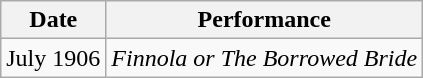<table class="wikitable">
<tr>
<th>Date</th>
<th>Performance</th>
</tr>
<tr>
<td>July 1906</td>
<td><em>Finnola or The Borrowed Bride</em></td>
</tr>
</table>
